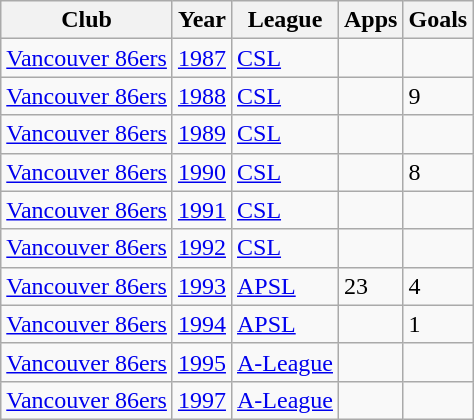<table class="wikitable" align=center>
<tr>
<th>Club</th>
<th>Year</th>
<th>League</th>
<th>Apps</th>
<th>Goals</th>
</tr>
<tr>
<td><a href='#'>Vancouver 86ers</a></td>
<td><a href='#'>1987</a></td>
<td><a href='#'>CSL</a></td>
<td></td>
<td></td>
</tr>
<tr>
<td><a href='#'>Vancouver 86ers</a></td>
<td><a href='#'>1988</a></td>
<td><a href='#'>CSL</a></td>
<td></td>
<td>9</td>
</tr>
<tr>
<td><a href='#'>Vancouver 86ers</a></td>
<td><a href='#'>1989</a></td>
<td><a href='#'>CSL</a></td>
<td></td>
<td></td>
</tr>
<tr>
<td><a href='#'>Vancouver 86ers</a></td>
<td><a href='#'>1990</a></td>
<td><a href='#'>CSL</a></td>
<td></td>
<td>8</td>
</tr>
<tr>
<td><a href='#'>Vancouver 86ers</a></td>
<td><a href='#'>1991</a></td>
<td><a href='#'>CSL</a></td>
<td></td>
<td></td>
</tr>
<tr>
<td><a href='#'>Vancouver 86ers</a></td>
<td><a href='#'>1992</a></td>
<td><a href='#'>CSL</a></td>
<td></td>
<td></td>
</tr>
<tr>
<td><a href='#'>Vancouver 86ers</a></td>
<td><a href='#'>1993</a></td>
<td><a href='#'>APSL</a></td>
<td>23</td>
<td>4</td>
</tr>
<tr>
<td><a href='#'>Vancouver 86ers</a></td>
<td><a href='#'>1994</a></td>
<td><a href='#'>APSL</a></td>
<td></td>
<td>1</td>
</tr>
<tr>
<td><a href='#'>Vancouver 86ers</a></td>
<td><a href='#'>1995</a></td>
<td><a href='#'>A-League</a></td>
<td></td>
<td></td>
</tr>
<tr>
<td><a href='#'>Vancouver 86ers</a></td>
<td><a href='#'>1997</a></td>
<td><a href='#'>A-League</a></td>
<td></td>
<td></td>
</tr>
</table>
